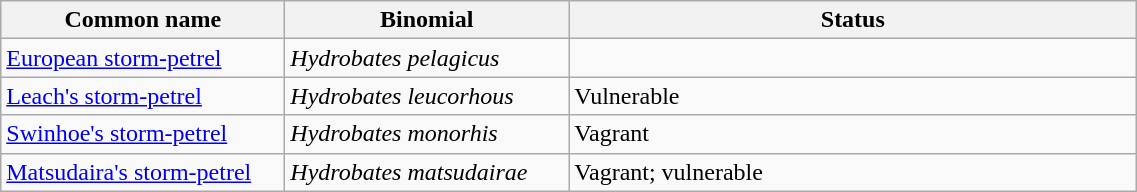<table width=60% class="wikitable">
<tr>
<th width=25%>Common name</th>
<th width=25%>Binomial</th>
<th width=50%>Status</th>
</tr>
<tr>
<td><a href='#'>European storm-petrel</a></td>
<td><em>Hydrobates pelagicus</em></td>
<td></td>
</tr>
<tr>
<td><a href='#'>Leach's storm-petrel</a></td>
<td><em>Hydrobates leucorhous</em></td>
<td>Vulnerable</td>
</tr>
<tr>
<td><a href='#'>Swinhoe's storm-petrel</a></td>
<td><em>Hydrobates monorhis</em></td>
<td>Vagrant</td>
</tr>
<tr>
<td><a href='#'>Matsudaira's storm-petrel</a></td>
<td><em>Hydrobates matsudairae</em></td>
<td>Vagrant; vulnerable</td>
</tr>
</table>
